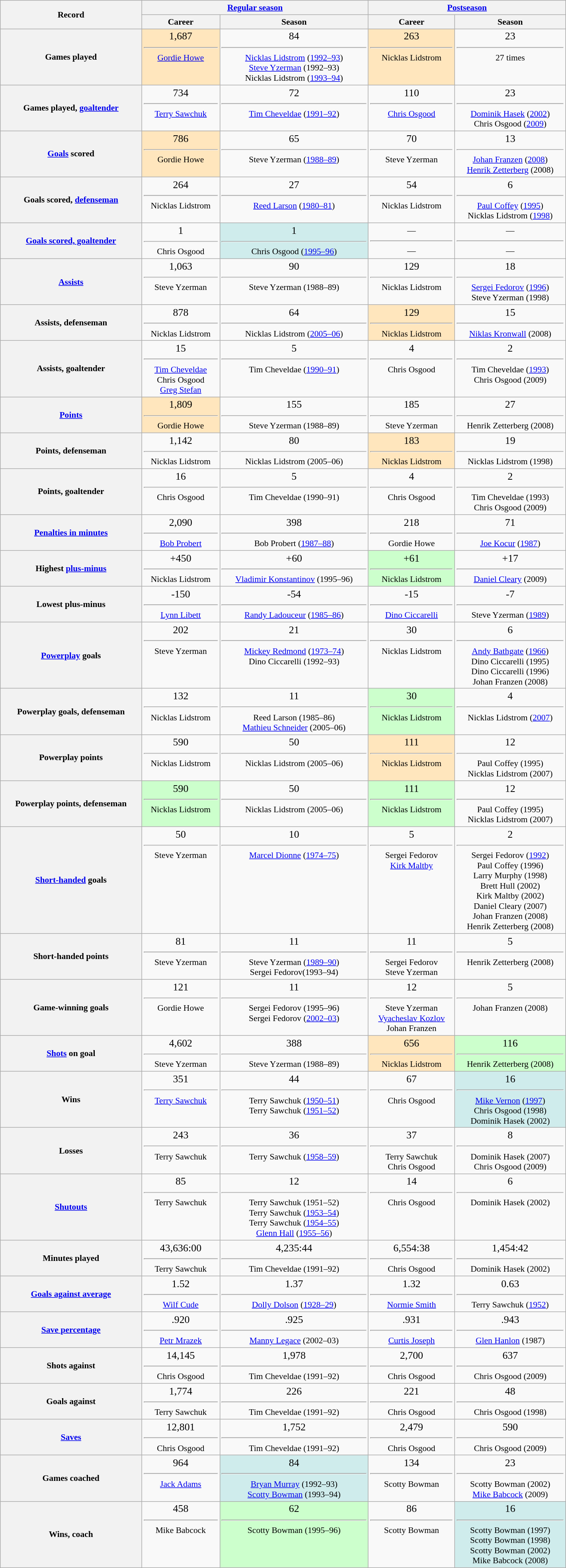<table class="wikitable" style="font-size: 90%; text-align: center;" width="75%">
<tr>
<th scope="col" rowspan="2">Record</th>
<th colspan="2"><a href='#'>Regular season</a></th>
<th colspan="2"><a href='#'>Postseason</a></th>
</tr>
<tr>
<th scope="col">Career</th>
<th scope="col">Season</th>
<th scope="col">Career</th>
<th scope="col">Season</th>
</tr>
<tr>
<th scope="row">Games played</th>
<td valign="top" style="background:#FFE6BD"><big>1,687</big><hr><a href='#'>Gordie Howe</a></td>
<td valign="top"><big>84</big><hr><a href='#'>Nicklas Lidstrom</a> (<a href='#'>1992–93</a>)<br><a href='#'>Steve Yzerman</a> (1992–93)<br>Nicklas Lidstrom (<a href='#'>1993–94</a>)</td>
<td valign="top" style="background:#FFE6BD"><big>263</big><hr>Nicklas Lidstrom</td>
<td valign="top"><big>23</big><hr>27 times</td>
</tr>
<tr>
<th scope="row">Games played, <a href='#'>goaltender</a></th>
<td valign="top"><big>734</big><hr><a href='#'>Terry Sawchuk</a></td>
<td valign="top"><big>72</big><hr><a href='#'>Tim Cheveldae</a> (<a href='#'>1991–92</a>)</td>
<td valign="top"><big>110</big><hr><a href='#'>Chris Osgood</a></td>
<td valign="top"><big>23</big><hr><a href='#'>Dominik Hasek</a> (<a href='#'>2002</a>)<br>Chris Osgood (<a href='#'>2009</a>)</td>
</tr>
<tr>
<th scope="row"><a href='#'>Goals</a> scored</th>
<td valign="top" style="background:#FFE6BD"><big>786</big><hr>Gordie Howe</td>
<td valign="top"><big>65</big><hr>Steve Yzerman (<a href='#'>1988–89</a>)</td>
<td valign="top"><big>70</big><hr>Steve Yzerman</td>
<td valign="top"><big>13</big><hr><a href='#'>Johan Franzen</a> (<a href='#'>2008</a>)<br><a href='#'>Henrik Zetterberg</a> (2008)</td>
</tr>
<tr>
<th scope="row">Goals scored, <a href='#'>defenseman</a></th>
<td valign="top"><big>264</big><hr>Nicklas Lidstrom</td>
<td valign="top"><big>27</big><hr><a href='#'>Reed Larson</a> (<a href='#'>1980–81</a>)</td>
<td valign="top"><big>54</big><hr>Nicklas Lidstrom</td>
<td valign="top"><big>6</big><hr><a href='#'>Paul Coffey</a> (<a href='#'>1995</a>)<br>Nicklas Lidstrom (<a href='#'>1998</a>)</td>
</tr>
<tr>
<th scope="row"><a href='#'>Goals scored, goaltender</a></th>
<td valign="top"><big>1</big><hr>Chris Osgood</td>
<td valign="top" style="background: #CFECEC;"><big>1</big><hr>Chris Osgood (<a href='#'>1995–96</a>)</td>
<td>—<hr>—</td>
<td>—<hr>—</td>
</tr>
<tr>
<th scope="row"><a href='#'>Assists</a></th>
<td valign="top"><big>1,063</big><hr>Steve Yzerman</td>
<td valign="top"><big>90</big><hr>Steve Yzerman (1988–89)</td>
<td valign="top"><big>129</big><hr>Nicklas Lidstrom</td>
<td valign="top"><big>18</big><hr><a href='#'>Sergei Fedorov</a> (<a href='#'>1996</a>)<br>Steve Yzerman (1998)</td>
</tr>
<tr>
<th scope="row">Assists, defenseman</th>
<td valign="top"><big>878</big><hr>Nicklas Lidstrom</td>
<td valign="top"><big>64</big><hr>Nicklas Lidstrom (<a href='#'>2005–06</a>)</td>
<td valign="top" style="background: #FFE6BD;"><big>129</big><hr>Nicklas Lidstrom</td>
<td valign="top"><big>15</big><hr><a href='#'>Niklas Kronwall</a> (2008)</td>
</tr>
<tr>
<th scope="row">Assists, goaltender</th>
<td valign="top"><big>15</big><hr><a href='#'>Tim Cheveldae</a><br>Chris Osgood<br><a href='#'>Greg Stefan</a></td>
<td valign="top"><big>5</big><hr>Tim Cheveldae (<a href='#'>1990–91</a>)</td>
<td valign="top"><big>4</big><hr>Chris Osgood</td>
<td valign="top"><big>2</big><hr>Tim Cheveldae (<a href='#'>1993</a>)<br>Chris Osgood (2009)</td>
</tr>
<tr>
<th scope="row"><a href='#'>Points</a></th>
<td valign="top" style="background:#FFE6BD"><big>1,809</big><hr>Gordie Howe</td>
<td valign="top"><big>155</big><hr>Steve Yzerman (1988–89)</td>
<td valign="top"><big>185</big><hr>Steve Yzerman</td>
<td valign="top"><big>27</big><hr>Henrik Zetterberg (2008)</td>
</tr>
<tr>
<th scope="row">Points, defenseman</th>
<td valign="top"><big>1,142</big><hr>Nicklas Lidstrom</td>
<td valign="top"><big>80</big><hr>Nicklas Lidstrom (2005–06)</td>
<td valign="top" style="background: #FFE6BD;"><big>183</big><hr>Nicklas Lidstrom</td>
<td valign="top"><big>19</big><hr>Nicklas Lidstrom (1998)</td>
</tr>
<tr>
<th scope="row">Points, goaltender</th>
<td valign="top"><big>16</big><hr>Chris Osgood</td>
<td valign="top"><big>5</big><hr>Tim Cheveldae (1990–91)</td>
<td valign="top"><big>4</big><hr>Chris Osgood</td>
<td valign="top"><big>2</big><hr>Tim Cheveldae (1993)<br>Chris Osgood (2009)</td>
</tr>
<tr>
<th scope="row"><a href='#'>Penalties in minutes</a></th>
<td valign="top"><big>2,090</big><hr><a href='#'>Bob Probert</a></td>
<td valign="top"><big>398</big><hr>Bob Probert (<a href='#'>1987–88</a>)</td>
<td valign="top"><big>218</big><hr>Gordie Howe</td>
<td valign="top"><big>71</big><hr><a href='#'>Joe Kocur</a> (<a href='#'>1987</a>)</td>
</tr>
<tr>
<th scope="row">Highest <a href='#'>plus-minus</a></th>
<td valign="top"><big>+450</big><hr>Nicklas Lidstrom</td>
<td valign="top"><big>+60</big><hr><a href='#'>Vladimir Konstantinov</a> (1995–96)</td>
<td valign="top" style="background: #CCFFCC;"><big>+61</big><hr>Nicklas Lidstrom</td>
<td valign="top"><big>+17</big><hr><a href='#'>Daniel Cleary</a> (2009)</td>
</tr>
<tr>
<th scope="row">Lowest plus-minus</th>
<td valign="top"><big>-150</big><hr><a href='#'>Lynn Libett</a></td>
<td valign="top"><big>-54</big><hr><a href='#'>Randy Ladouceur</a> (<a href='#'>1985–86</a>)</td>
<td valign="top"><big>-15</big><hr><a href='#'>Dino Ciccarelli</a></td>
<td valign="top"><big>-7</big><hr>Steve Yzerman (<a href='#'>1989</a>)</td>
</tr>
<tr>
<th scope="row"><a href='#'>Powerplay</a> goals</th>
<td valign="top"><big>202</big><hr>Steve Yzerman</td>
<td valign="top"><big>21</big><hr><a href='#'>Mickey Redmond</a> (<a href='#'>1973–74</a>)<br>Dino Ciccarelli (1992–93)</td>
<td valign="top"><big>30</big><hr>Nicklas Lidstrom</td>
<td valign="top"><big>6</big><hr><a href='#'>Andy Bathgate</a> (<a href='#'>1966</a>)<br>Dino Ciccarelli (1995)<br>Dino Ciccarelli (1996)<br>Johan Franzen (2008)</td>
</tr>
<tr>
<th scope="row">Powerplay goals, defenseman</th>
<td valign="top"><big>132</big><hr>Nicklas Lidstrom</td>
<td valign="top"><big>11</big><hr>Reed Larson (1985–86)<br><a href='#'>Mathieu Schneider</a> (2005–06)</td>
<td valign="top" style="background: #CCFFCC;"><big>30</big><hr>Nicklas Lidstrom</td>
<td valign="top"><big>4</big><hr>Nicklas Lidstrom (<a href='#'>2007</a>)</td>
</tr>
<tr>
<th scope="row">Powerplay points</th>
<td valign="top"><big>590</big><hr>Nicklas Lidstrom</td>
<td valign="top"><big>50</big><hr>Nicklas Lidstrom (2005–06)</td>
<td valign="top" style="background: #FFE6BD;"><big>111</big><hr>Nicklas Lidstrom</td>
<td valign="top"><big>12</big><hr>Paul Coffey (1995)<br>Nicklas Lidstrom (2007)</td>
</tr>
<tr>
<th scope="row">Powerplay points, defenseman</th>
<td valign="top" style="background: #CCFFCC;"><big>590</big><hr>Nicklas Lidstrom</td>
<td valign="top"><big>50</big><hr>Nicklas Lidstrom (2005–06)</td>
<td valign="top" style="background: #CCFFCC;"><big>111</big><hr>Nicklas Lidstrom</td>
<td valign="top"><big>12</big><hr>Paul Coffey (1995)<br>Nicklas Lidstrom (2007)</td>
</tr>
<tr>
<th scope="row"><a href='#'>Short-handed</a> goals</th>
<td valign="top"><big>50</big><hr>Steve Yzerman</td>
<td valign="top"><big>10</big><hr><a href='#'>Marcel Dionne</a> (<a href='#'>1974–75</a>)</td>
<td valign="top"><big>5</big><hr>Sergei Fedorov<br><a href='#'>Kirk Maltby</a></td>
<td valign="top"><big>2</big><hr>Sergei Fedorov (<a href='#'>1992</a>)<br>Paul Coffey (1996)<br>Larry Murphy (1998)<br>Brett Hull (2002)<br>Kirk Maltby (2002)<br>Daniel Cleary (2007)<br>Johan Franzen (2008)<br>Henrik Zetterberg (2008)</td>
</tr>
<tr>
<th scope="row">Short-handed points</th>
<td valign="top"><big>81</big><hr>Steve Yzerman</td>
<td valign="top"><big>11</big><hr>Steve Yzerman (<a href='#'>1989–90</a>)<br>Sergei Fedorov(1993–94)</td>
<td valign="top"><big>11</big><hr>Sergei Fedorov<br>Steve Yzerman</td>
<td valign="top"><big>5</big><hr>Henrik Zetterberg (2008)</td>
</tr>
<tr>
<th scope="row">Game-winning goals</th>
<td valign="top"><big>121</big><hr>Gordie Howe</td>
<td valign="top"><big>11</big><hr>Sergei Fedorov (1995–96)<br>Sergei Fedorov (<a href='#'>2002–03</a>)</td>
<td valign="top"><big>12</big><hr>Steve Yzerman<br><a href='#'>Vyacheslav Kozlov</a><br>Johan Franzen</td>
<td valign="top"><big>5</big><hr>Johan Franzen (2008)</td>
</tr>
<tr>
<th scope="row"><a href='#'>Shots</a> on goal</th>
<td valign="top"><big>4,602</big><hr>Steve Yzerman</td>
<td valign="top"><big>388</big><hr>Steve Yzerman (1988–89)</td>
<td valign="top" style="background:#FFE6BD"><big>656</big><hr>Nicklas Lidstrom</td>
<td valign="top" style="background: #CCFFCC;"><big>116</big><hr>Henrik Zetterberg (2008)</td>
</tr>
<tr>
<th scope="row">Wins</th>
<td valign="top"><big>351</big><hr><a href='#'>Terry Sawchuk</a></td>
<td valign="top"><big>44</big><hr>Terry Sawchuk (<a href='#'>1950–51</a>)<br>Terry Sawchuk (<a href='#'>1951–52</a>)</td>
<td valign="top"><big>67</big><hr>Chris Osgood</td>
<td valign="top" style="background: #CFECEC;"><big>16</big><hr><a href='#'>Mike Vernon</a> (<a href='#'>1997</a>)<br>Chris Osgood (1998)<br>Dominik Hasek (2002)</td>
</tr>
<tr>
<th scope="row">Losses</th>
<td valign="top"><big>243</big><hr>Terry Sawchuk</td>
<td valign="top"><big>36</big><hr>Terry Sawchuk (<a href='#'>1958–59</a>)</td>
<td valign="top"><big>37</big><hr>Terry Sawchuk<br>Chris Osgood</td>
<td valign="top"><big>8</big><hr>Dominik Hasek (2007)<br>Chris Osgood (2009)</td>
</tr>
<tr>
<th scope="row"><a href='#'>Shutouts</a></th>
<td valign="top"><big>85</big><hr>Terry Sawchuk</td>
<td valign="top"><big>12</big><hr>Terry Sawchuk (1951–52)<br>Terry Sawchuk (<a href='#'>1953–54</a>)<br>Terry Sawchuk (<a href='#'>1954–55</a>)<br><a href='#'>Glenn Hall</a> (<a href='#'>1955–56</a>)</td>
<td valign="top"><big>14</big><hr>Chris Osgood</td>
<td valign="top"><big>6</big><hr>Dominik Hasek (2002)</td>
</tr>
<tr>
<th scope="row">Minutes played</th>
<td valign="top"><big>43,636:00</big><hr>Terry Sawchuk</td>
<td valign="top"><big>4,235:44</big><hr>Tim Cheveldae (1991–92)</td>
<td valign="top"><big>6,554:38</big><hr>Chris Osgood</td>
<td valign="top"><big>1,454:42</big><hr>Dominik Hasek (2002)</td>
</tr>
<tr>
<th scope="row"><a href='#'>Goals against average</a></th>
<td valign="top"><big>1.52</big><hr><a href='#'>Wilf Cude</a></td>
<td valign="top"><big>1.37</big><hr><a href='#'>Dolly Dolson</a> (<a href='#'>1928–29</a>)</td>
<td valign="top"><big>1.32</big><hr><a href='#'>Normie Smith</a></td>
<td valign="top"><big>0.63</big><hr>Terry Sawchuk (<a href='#'>1952</a>)</td>
</tr>
<tr>
<th scope="row"><a href='#'>Save percentage</a></th>
<td valign="top"><big>.920</big><hr><a href='#'>Petr Mrazek</a></td>
<td valign="top"><big>.925</big><hr><a href='#'>Manny Legace</a> (2002–03)</td>
<td valign="top"><big>.931</big><hr><a href='#'>Curtis Joseph</a></td>
<td valign="top"><big>.943</big><hr><a href='#'>Glen Hanlon</a> (1987)</td>
</tr>
<tr>
<th scope="row">Shots against</th>
<td valign="top"><big>14,145</big><hr>Chris Osgood</td>
<td valign="top"><big>1,978</big><hr>Tim Cheveldae (1991–92)</td>
<td valign="top"><big>2,700</big><hr>Chris Osgood</td>
<td valign="top"><big>637</big><hr>Chris Osgood (2009)</td>
</tr>
<tr>
<th scope="row">Goals against</th>
<td valign="top"><big>1,774</big><hr>Terry Sawchuk</td>
<td valign="top"><big>226</big><hr>Tim Cheveldae (1991–92)</td>
<td valign="top"><big>221</big><hr>Chris Osgood</td>
<td valign="top"><big>48</big><hr>Chris Osgood (1998)</td>
</tr>
<tr>
<th scope="row"><a href='#'>Saves</a></th>
<td valign="top"><big>12,801</big><hr>Chris Osgood</td>
<td valign="top"><big>1,752</big><hr>Tim Cheveldae (1991–92)</td>
<td valign="top"><big>2,479</big><hr>Chris Osgood</td>
<td valign="top"><big>590</big><hr>Chris Osgood (2009)</td>
</tr>
<tr>
<th scope="row">Games coached</th>
<td valign="top"><big>964</big><hr><a href='#'>Jack Adams</a></td>
<td valign="top" style="background: #CFECEC;"><big>84</big><hr><a href='#'>Bryan Murray</a> (1992–93)<br><a href='#'>Scotty Bowman</a> (1993–94)</td>
<td valign="top"><big>134</big><hr>Scotty Bowman</td>
<td valign="top"><big>23</big><hr>Scotty Bowman (2002)<br><a href='#'>Mike Babcock</a> (2009)</td>
</tr>
<tr>
<th scope="row">Wins, coach</th>
<td valign="top"><big>458</big><hr>Mike Babcock</td>
<td valign="top" style="background: #CCFFCC;"><big>62</big><hr>Scotty Bowman (1995–96)</td>
<td valign="top"><big>86</big><hr>Scotty Bowman</td>
<td valign="top" style="background: #CFECEC;"><big>16</big><hr>Scotty Bowman (1997)<br>Scotty Bowman (1998)<br>Scotty Bowman (2002)<br>Mike Babcock (2008)</td>
</tr>
</table>
